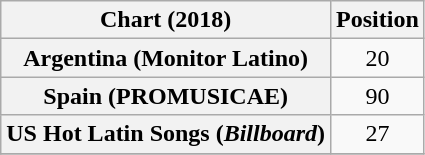<table class="wikitable plainrowheaders sortable" style="text-align:center">
<tr>
<th scope="col">Chart (2018)</th>
<th scope="col">Position</th>
</tr>
<tr>
<th scope="row">Argentina (Monitor Latino)</th>
<td>20</td>
</tr>
<tr>
<th scope="row">Spain (PROMUSICAE)</th>
<td>90</td>
</tr>
<tr>
<th scope="row">US Hot Latin Songs (<em>Billboard</em>)</th>
<td>27</td>
</tr>
<tr>
</tr>
</table>
